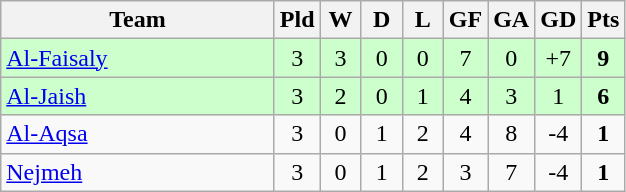<table class="wikitable" style="text-align: center;">
<tr>
<th width="175">Team</th>
<th width="20">Pld</th>
<th width="20">W</th>
<th width="20">D</th>
<th width="20">L</th>
<th width="20">GF</th>
<th width="20">GA</th>
<th width="20">GD</th>
<th width="20">Pts</th>
</tr>
<tr bgcolor="#ccffcc">
<td align=left> <a href='#'>Al-Faisaly</a></td>
<td>3</td>
<td>3</td>
<td>0</td>
<td>0</td>
<td>7</td>
<td>0</td>
<td>+7</td>
<td><strong>9</strong></td>
</tr>
<tr bgcolor="#ccffcc">
<td align=left> <a href='#'>Al-Jaish</a></td>
<td>3</td>
<td>2</td>
<td>0</td>
<td>1</td>
<td>4</td>
<td>3</td>
<td>1</td>
<td><strong>6</strong></td>
</tr>
<tr>
<td align=left> <a href='#'>Al-Aqsa</a></td>
<td>3</td>
<td>0</td>
<td>1</td>
<td>2</td>
<td>4</td>
<td>8</td>
<td>-4</td>
<td><strong>1</strong></td>
</tr>
<tr>
<td align=left> <a href='#'>Nejmeh</a></td>
<td>3</td>
<td>0</td>
<td>1</td>
<td>2</td>
<td>3</td>
<td>7</td>
<td>-4</td>
<td><strong>1</strong></td>
</tr>
</table>
